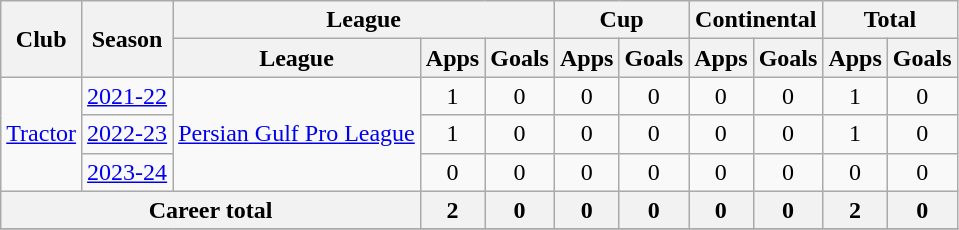<table class="wikitable" style="text-align:center;">
<tr>
<th rowspan=2>Club</th>
<th rowspan=2>Season</th>
<th colspan=3>League</th>
<th colspan=2>Cup</th>
<th colspan=2>Continental</th>
<th colspan=2>Total</th>
</tr>
<tr>
<th>League</th>
<th>Apps</th>
<th>Goals</th>
<th>Apps</th>
<th>Goals</th>
<th>Apps</th>
<th>Goals</th>
<th>Apps</th>
<th>Goals</th>
</tr>
<tr>
<td rowspan="3"><a href='#'>Tractor</a></td>
<td><a href='#'>2021-22</a></td>
<td rowspan="3"><a href='#'>Persian Gulf Pro League</a></td>
<td>1</td>
<td>0</td>
<td>0</td>
<td>0</td>
<td>0</td>
<td>0</td>
<td>1</td>
<td>0</td>
</tr>
<tr>
<td><a href='#'>2022-23</a></td>
<td>1</td>
<td>0</td>
<td>0</td>
<td>0</td>
<td>0</td>
<td>0</td>
<td>1</td>
<td>0</td>
</tr>
<tr>
<td><a href='#'>2023-24</a></td>
<td>0</td>
<td>0</td>
<td>0</td>
<td>0</td>
<td>0</td>
<td>0</td>
<td>0</td>
<td>0</td>
</tr>
<tr>
<th colspan=3>Career total</th>
<th>2</th>
<th>0</th>
<th>0</th>
<th>0</th>
<th>0</th>
<th>0</th>
<th>2</th>
<th>0</th>
</tr>
<tr>
</tr>
</table>
